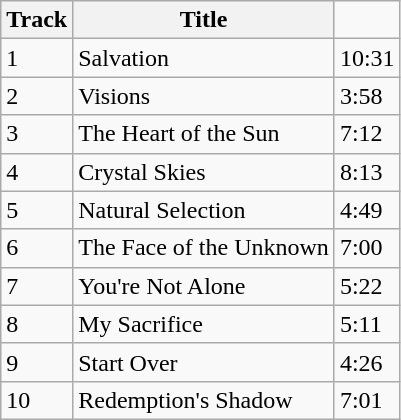<table class="wikitable">
<tr>
<th>Track</th>
<th>Title</th>
</tr>
<tr>
<td>1</td>
<td>Salvation</td>
<td>10:31</td>
</tr>
<tr>
<td>2</td>
<td>Visions</td>
<td>3:58</td>
</tr>
<tr>
<td>3</td>
<td>The Heart of the Sun</td>
<td>7:12</td>
</tr>
<tr>
<td>4</td>
<td>Crystal Skies</td>
<td>8:13</td>
</tr>
<tr>
<td>5</td>
<td>Natural Selection</td>
<td>4:49</td>
</tr>
<tr>
<td>6</td>
<td>The Face of the Unknown</td>
<td>7:00</td>
</tr>
<tr>
<td>7</td>
<td>You're Not Alone</td>
<td>5:22</td>
</tr>
<tr>
<td>8</td>
<td>My Sacrifice</td>
<td>5:11</td>
</tr>
<tr>
<td>9</td>
<td>Start Over</td>
<td>4:26</td>
</tr>
<tr>
<td>10</td>
<td>Redemption's Shadow</td>
<td>7:01</td>
</tr>
</table>
